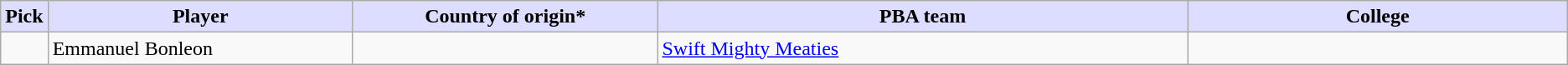<table class="wikitable">
<tr>
<th style="background:#DDDDFF;">Pick</th>
<th style="background:#DDDDFF;" width="20%">Player</th>
<th style="background:#DDDDFF;" width="20%">Country of origin*</th>
<th style="background:#DDDDFF;" width="35%">PBA team</th>
<th style="background:#DDDDFF;" width="25%">College</th>
</tr>
<tr>
<td align=center></td>
<td>Emmanuel Bonleon</td>
<td></td>
<td><a href='#'>Swift Mighty Meaties</a></td>
<td></td>
</tr>
</table>
